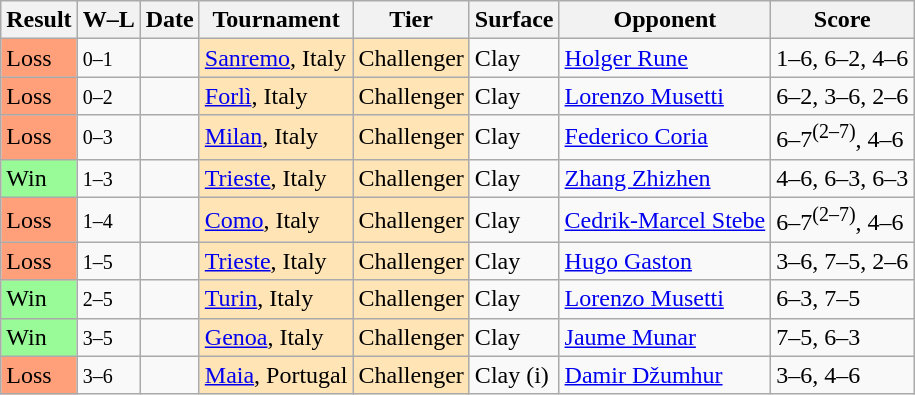<table class="sortable wikitable">
<tr>
<th>Result</th>
<th class="unsortable">W–L</th>
<th>Date</th>
<th>Tournament</th>
<th>Tier</th>
<th>Surface</th>
<th>Opponent</th>
<th class="unsortable">Score</th>
</tr>
<tr>
<td bgcolor=FFA07A>Loss</td>
<td><small>0–1</small></td>
<td><a href='#'></a></td>
<td bgcolor=moccasin><a href='#'>Sanremo</a>, Italy</td>
<td bgcolor=moccasin>Challenger</td>
<td>Clay</td>
<td> <a href='#'>Holger Rune</a></td>
<td>1–6, 6–2, 4–6</td>
</tr>
<tr>
<td bgcolor=FFA07A>Loss</td>
<td><small>0–2</small></td>
<td><a href='#'></a></td>
<td bgcolor=moccasin><a href='#'>Forlì</a>, Italy</td>
<td bgcolor=moccasin>Challenger</td>
<td>Clay</td>
<td> <a href='#'>Lorenzo Musetti</a></td>
<td>6–2, 3–6, 2–6</td>
</tr>
<tr>
<td bgcolor=FFA07A>Loss</td>
<td><small>0–3</small></td>
<td><a href='#'></a></td>
<td style="background:moccasin;"><a href='#'>Milan</a>, Italy</td>
<td style="background:moccasin;">Challenger</td>
<td>Clay</td>
<td> <a href='#'>Federico Coria</a></td>
<td>6–7<sup>(2–7)</sup>, 4–6</td>
</tr>
<tr>
<td bgcolor=98FB98>Win</td>
<td><small>1–3</small></td>
<td><a href='#'></a></td>
<td style="background:moccasin;"><a href='#'>Trieste</a>, Italy</td>
<td style="background:moccasin;">Challenger</td>
<td>Clay</td>
<td> <a href='#'>Zhang Zhizhen</a></td>
<td>4–6, 6–3, 6–3</td>
</tr>
<tr>
<td bgcolor=FFA07A>Loss</td>
<td><small>1–4</small></td>
<td><a href='#'></a></td>
<td bgcolor=moccasin><a href='#'>Como</a>, Italy</td>
<td bgcolor=moccasin>Challenger</td>
<td>Clay</td>
<td> <a href='#'>Cedrik-Marcel Stebe</a></td>
<td>6–7<sup>(2–7)</sup>, 4–6</td>
</tr>
<tr>
<td bgcolor=FFA07A>Loss</td>
<td><small>1–5</small></td>
<td><a href='#'></a></td>
<td bgcolor=moccasin><a href='#'>Trieste</a>, Italy</td>
<td bgcolor=moccasin>Challenger</td>
<td>Clay</td>
<td> <a href='#'>Hugo Gaston</a></td>
<td>3–6, 7–5, 2–6</td>
</tr>
<tr>
<td bgcolor=98FB98>Win</td>
<td><small>2–5</small></td>
<td><a href='#'></a></td>
<td bgcolor=moccasin><a href='#'>Turin</a>, Italy</td>
<td bgcolor=moccasin>Challenger</td>
<td>Clay</td>
<td> <a href='#'>Lorenzo Musetti</a></td>
<td>6–3, 7–5</td>
</tr>
<tr>
<td bgcolor=98FB98>Win</td>
<td><small>3–5</small></td>
<td><a href='#'></a></td>
<td bgcolor=moccasin><a href='#'>Genoa</a>, Italy</td>
<td bgcolor=moccasin>Challenger</td>
<td>Clay</td>
<td> <a href='#'>Jaume Munar</a></td>
<td>7–5, 6–3</td>
</tr>
<tr>
<td bgcolor= FFA07A>Loss</td>
<td><small>3–6</small></td>
<td><a href='#'></a></td>
<td style="background:moccasin;"><a href='#'>Maia</a>, Portugal</td>
<td style="background:moccasin;">Challenger</td>
<td>Clay (i)</td>
<td> <a href='#'>Damir Džumhur</a></td>
<td>3–6, 4–6</td>
</tr>
</table>
